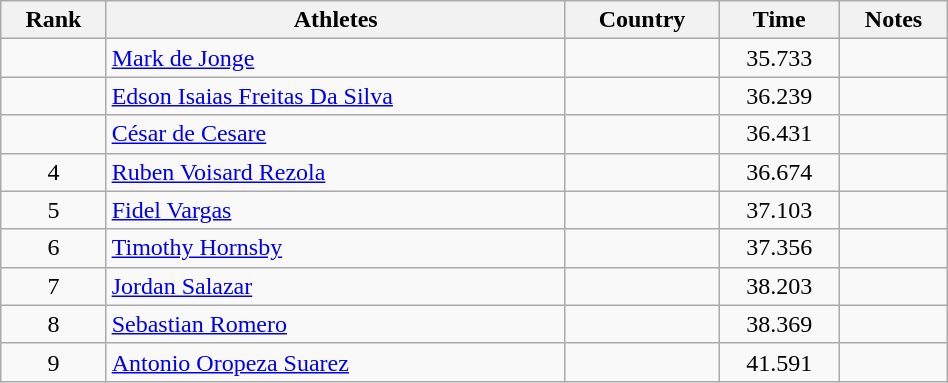<table class="wikitable" width=50% style="text-align:center">
<tr>
<th>Rank</th>
<th>Athletes</th>
<th>Country</th>
<th>Time</th>
<th>Notes</th>
</tr>
<tr>
<td></td>
<td align=left><a href='#'>Mark de Jonge</a></td>
<td align=left></td>
<td>35.733</td>
<td></td>
</tr>
<tr>
<td></td>
<td align=left><a href='#'>Edson Isaias Freitas Da Silva</a></td>
<td align=left></td>
<td>36.239</td>
<td></td>
</tr>
<tr>
<td></td>
<td align=left><a href='#'>César de Cesare</a></td>
<td align=left></td>
<td>36.431</td>
<td></td>
</tr>
<tr>
<td>4</td>
<td align=left><a href='#'>Ruben Voisard Rezola</a></td>
<td align=left></td>
<td>36.674</td>
<td></td>
</tr>
<tr>
<td>5</td>
<td align=left><a href='#'>Fidel Vargas</a></td>
<td align=left></td>
<td>37.103</td>
<td></td>
</tr>
<tr>
<td>6</td>
<td align=left><a href='#'>Timothy Hornsby</a></td>
<td align=left></td>
<td>37.356</td>
<td></td>
</tr>
<tr>
<td>7</td>
<td align=left><a href='#'>Jordan Salazar</a></td>
<td align=left></td>
<td>38.203</td>
<td></td>
</tr>
<tr>
<td>8</td>
<td align=left><a href='#'>Sebastian Romero</a></td>
<td align=left></td>
<td>38.369</td>
<td></td>
</tr>
<tr>
<td>9</td>
<td align=left><a href='#'>Antonio Oropeza Suarez</a></td>
<td align=left></td>
<td>41.591</td>
<td></td>
</tr>
</table>
